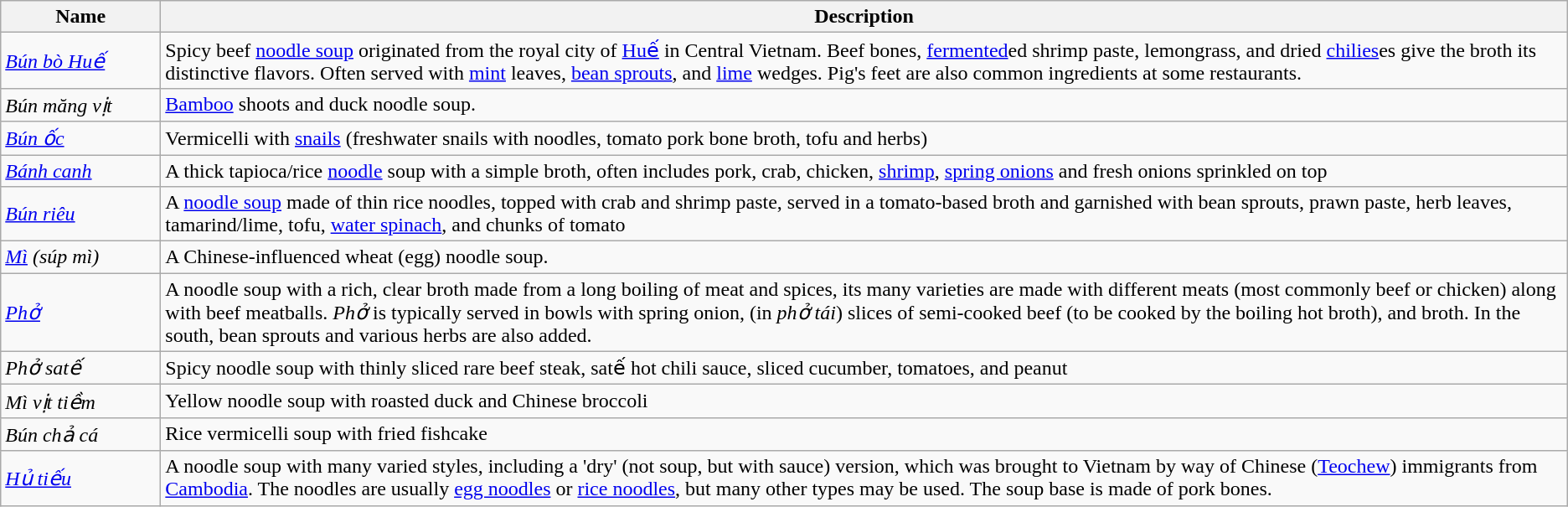<table class="wikitable">
<tr>
<th scope="col" style="width:120px;">Name</th>
<th>Description</th>
</tr>
<tr>
<td><em><a href='#'>Bún bò Huế</a></em></td>
<td>Spicy beef <a href='#'>noodle soup</a> originated from the royal city of <a href='#'>Huế</a> in Central Vietnam. Beef bones, <a href='#'>fermented</a>ed shrimp paste, lemongrass, and dried <a href='#'>chilies</a>es give the broth its distinctive flavors. Often served with <a href='#'>mint</a> leaves, <a href='#'>bean sprouts</a>, and <a href='#'>lime</a> wedges. Pig's feet are also common ingredients at some restaurants.</td>
</tr>
<tr>
<td><em>Bún măng vịt</em></td>
<td><a href='#'>Bamboo</a> shoots and duck noodle soup.</td>
</tr>
<tr>
<td><em><a href='#'>Bún ốc</a></em></td>
<td>Vermicelli with <a href='#'>snails</a> (freshwater snails with noodles, tomato pork bone broth, tofu and herbs)</td>
</tr>
<tr>
<td><em><a href='#'>Bánh canh</a></em></td>
<td>A thick tapioca/rice <a href='#'>noodle</a> soup with a simple broth, often includes pork, crab, chicken, <a href='#'>shrimp</a>, <a href='#'>spring onions</a> and fresh onions sprinkled on top</td>
</tr>
<tr>
<td><em><a href='#'>Bún riêu</a></em></td>
<td>A <a href='#'>noodle soup</a> made of thin rice noodles, topped with crab and shrimp paste, served in a tomato-based broth and garnished with bean sprouts, prawn paste, herb leaves, tamarind/lime, tofu, <a href='#'>water spinach</a>, and chunks of tomato</td>
</tr>
<tr>
<td><em><a href='#'>Mì</a> (súp mì)</em></td>
<td>A Chinese-influenced wheat (egg) noodle soup.</td>
</tr>
<tr>
<td><em><a href='#'>Phở</a></em></td>
<td>A noodle soup with a rich, clear broth made from a long boiling of meat and spices, its many varieties are made with different meats (most commonly beef or chicken) along with beef meatballs. <em>Phở</em> is typically served in bowls with spring onion, (in <em>phở tái</em>) slices of semi-cooked beef (to be cooked by the boiling hot broth), and broth. In the south, bean sprouts and various herbs are also added.</td>
</tr>
<tr>
<td><em>Phở satế</em></td>
<td>Spicy noodle soup with thinly sliced rare beef steak, satế hot chili sauce, sliced cucumber, tomatoes, and peanut</td>
</tr>
<tr>
<td><em>Mì vịt tiềm</em></td>
<td>Yellow noodle soup with roasted duck and Chinese broccoli</td>
</tr>
<tr>
<td><em>Bún chả cá</em></td>
<td>Rice vermicelli soup with fried fishcake</td>
</tr>
<tr>
<td><em><a href='#'>Hủ tiếu</a></em></td>
<td>A noodle soup with many varied styles, including a 'dry' (not soup, but with sauce) version, which was brought to Vietnam by way of Chinese (<a href='#'>Teochew</a>) immigrants from <a href='#'>Cambodia</a>. The noodles are usually <a href='#'>egg noodles</a> or <a href='#'>rice noodles</a>, but many other types may be used. The soup base is made of pork bones.</td>
</tr>
</table>
